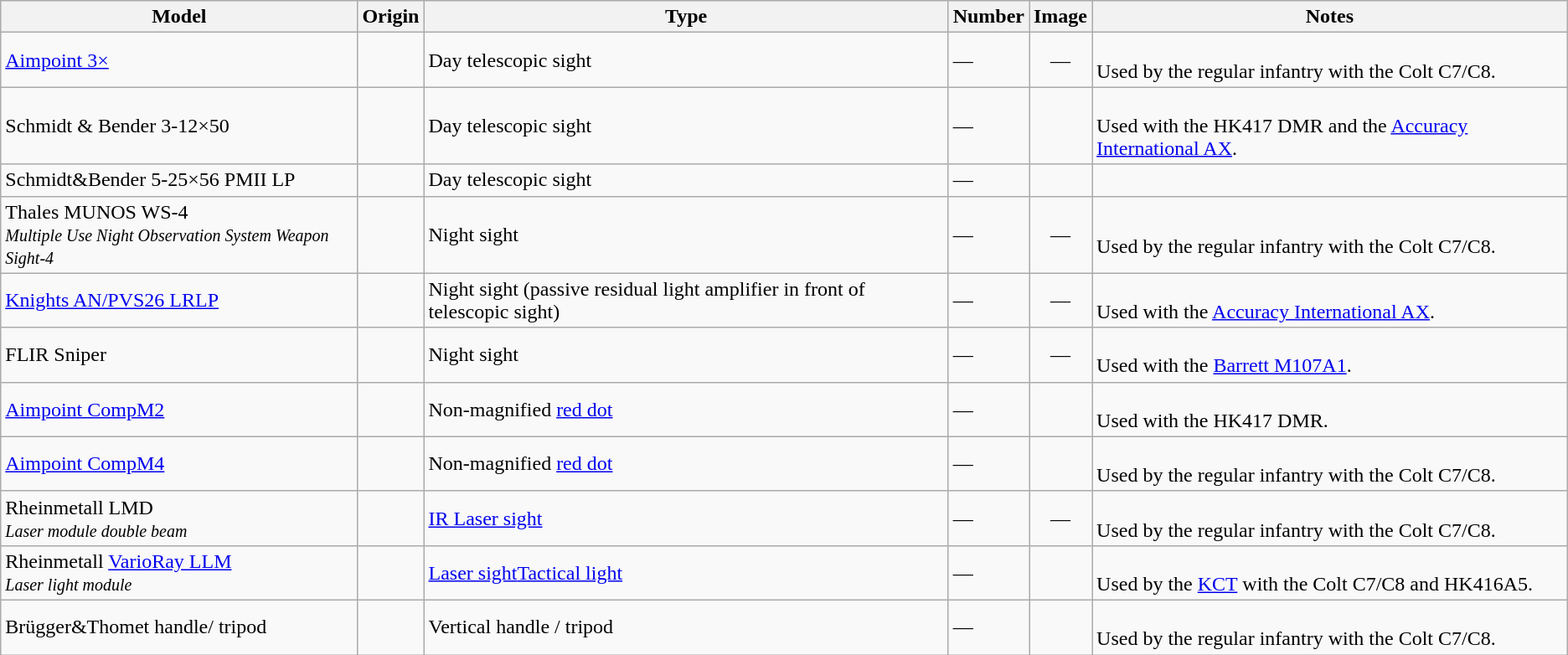<table class="wikitable">
<tr>
<th>Model</th>
<th>Origin</th>
<th>Type</th>
<th>Number</th>
<th>Image</th>
<th>Notes</th>
</tr>
<tr>
<td><a href='#'>Aimpoint 3×</a></td>
<td><small></small></td>
<td>Day telescopic sight</td>
<td>—</td>
<td style="text-align: center; ">—</td>
<td><br>Used by the regular infantry with the Colt C7/C8.</td>
</tr>
<tr>
<td>Schmidt & Bender 3-12×50</td>
<td><small></small></td>
<td>Day telescopic sight</td>
<td>—</td>
<td></td>
<td><br>Used with the HK417 DMR and the <a href='#'>Accuracy International AX</a>.</td>
</tr>
<tr>
<td>Schmidt&Bender 5-25×56 PMII LP</td>
<td><small></small></td>
<td>Day telescopic sight</td>
<td>—</td>
<td></td>
<td></td>
</tr>
<tr>
<td>Thales MUNOS WS-4<br><em><small>Multiple Use Night Observation System Weapon Sight-4</small></em></td>
<td><small></small></td>
<td>Night sight</td>
<td>—</td>
<td style="text-align: center; ">—</td>
<td><br>Used by the regular infantry with the Colt C7/C8.</td>
</tr>
<tr>
<td><a href='#'>Knights AN/PVS26 LRLP</a></td>
<td><small></small></td>
<td>Night sight (passive residual light amplifier in front of telescopic sight)</td>
<td>—</td>
<td style="text-align: center; ">—</td>
<td><br>Used with the <a href='#'>Accuracy International AX</a>.</td>
</tr>
<tr>
<td>FLIR Sniper</td>
<td><small></small></td>
<td>Night sight</td>
<td>—</td>
<td style="text-align: center; ">—</td>
<td><br>Used with the <a href='#'>Barrett M107A1</a>.</td>
</tr>
<tr>
<td><a href='#'>Aimpoint CompM2</a></td>
<td><small></small></td>
<td>Non-magnified <a href='#'>red dot</a></td>
<td>—</td>
<td></td>
<td><br>Used with the HK417 DMR.</td>
</tr>
<tr>
<td><a href='#'>Aimpoint CompM4</a></td>
<td><small></small></td>
<td>Non-magnified <a href='#'>red dot</a></td>
<td>—</td>
<td></td>
<td><br>Used by the regular infantry with the Colt C7/C8.</td>
</tr>
<tr>
<td>Rheinmetall LMD<br><em><small>Laser module double beam</small></em></td>
<td><small></small></td>
<td><a href='#'>IR Laser sight</a></td>
<td>—</td>
<td style="text-align: center; ">—</td>
<td><br>Used by the regular infantry with the Colt C7/C8.</td>
</tr>
<tr>
<td>Rheinmetall <a href='#'>VarioRay LLM</a><br><em><small>Laser light module</small></em></td>
<td><small></small></td>
<td><a href='#'>Laser sight</a><a href='#'>Tactical light</a></td>
<td>—</td>
<td></td>
<td><br>Used by the <a href='#'>KCT</a> with the Colt C7/C8 and HK416A5.</td>
</tr>
<tr>
<td>Brügger&Thomet handle/ tripod</td>
<td><small></small></td>
<td>Vertical handle / tripod</td>
<td>—</td>
<td style="text-align: center; "></td>
<td><br>Used by the regular infantry with the Colt C7/C8.</td>
</tr>
</table>
